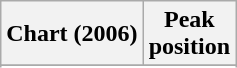<table class="wikitable sortable plainrowheaders">
<tr>
<th>Chart (2006)</th>
<th>Peak<br>position</th>
</tr>
<tr>
</tr>
<tr>
</tr>
<tr>
</tr>
<tr>
</tr>
<tr>
</tr>
<tr>
</tr>
<tr>
</tr>
<tr>
</tr>
</table>
